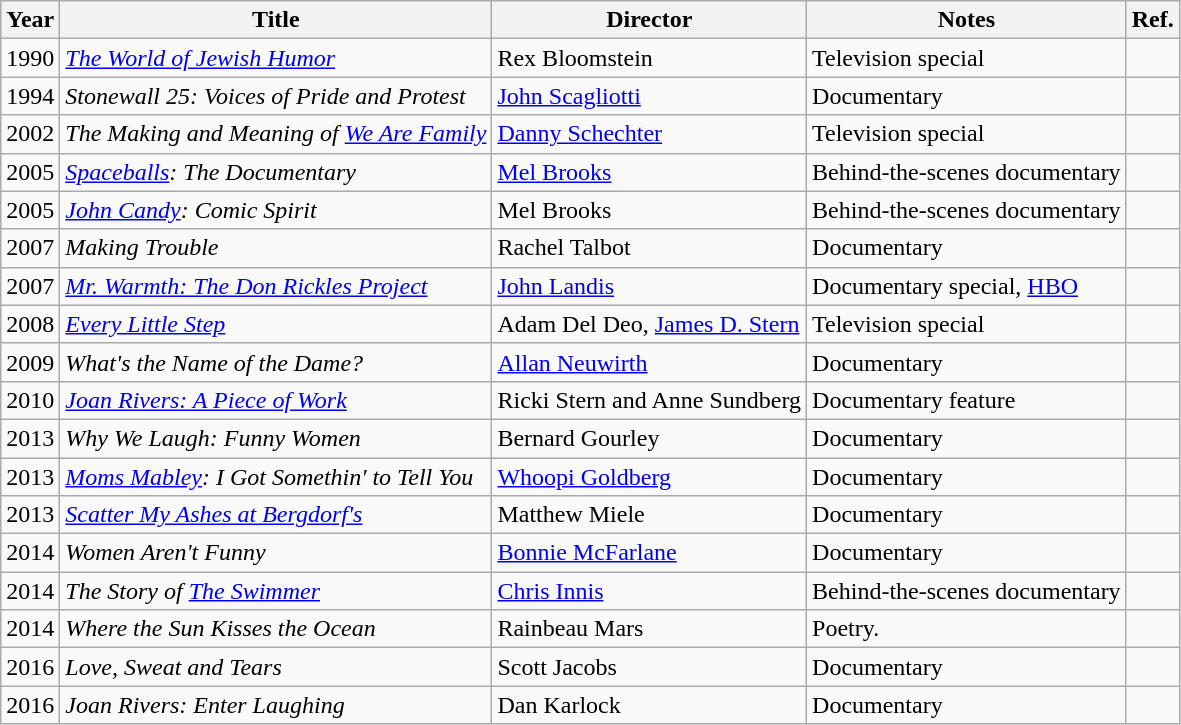<table class="wikitable">
<tr>
<th>Year</th>
<th>Title</th>
<th>Director</th>
<th>Notes</th>
<th>Ref.</th>
</tr>
<tr>
<td>1990</td>
<td><em><a href='#'>The World of Jewish Humor</a></em></td>
<td>Rex Bloomstein</td>
<td>Television special</td>
<td align=center></td>
</tr>
<tr>
<td>1994</td>
<td><em>Stonewall 25: Voices of Pride and Protest</em></td>
<td><a href='#'>John Scagliotti</a></td>
<td>Documentary</td>
<td align=center></td>
</tr>
<tr>
<td>2002</td>
<td><em>The Making and Meaning of <a href='#'>We Are Family</a></em></td>
<td><a href='#'>Danny Schechter</a></td>
<td>Television special</td>
<td align=center></td>
</tr>
<tr>
<td>2005</td>
<td><em><a href='#'>Spaceballs</a>: The Documentary</em></td>
<td><a href='#'>Mel Brooks</a></td>
<td>Behind-the-scenes documentary</td>
<td align=center></td>
</tr>
<tr>
<td>2005</td>
<td><em><a href='#'>John Candy</a>: Comic Spirit</em></td>
<td>Mel Brooks</td>
<td>Behind-the-scenes documentary</td>
<td align=center></td>
</tr>
<tr>
<td>2007</td>
<td><em>Making Trouble</em></td>
<td>Rachel Talbot</td>
<td>Documentary</td>
<td align=center></td>
</tr>
<tr>
<td>2007</td>
<td><em><a href='#'>Mr. Warmth: The Don Rickles Project</a></em></td>
<td><a href='#'>John Landis</a></td>
<td>Documentary special, <a href='#'>HBO</a></td>
<td align=center></td>
</tr>
<tr>
<td>2008</td>
<td><em><a href='#'>Every Little Step</a></em></td>
<td>Adam Del Deo, <a href='#'>James D. Stern</a></td>
<td>Television special</td>
<td align=center></td>
</tr>
<tr>
<td>2009</td>
<td><em>What's the Name of the Dame?</em></td>
<td><a href='#'>Allan Neuwirth</a></td>
<td>Documentary</td>
<td align=center></td>
</tr>
<tr>
<td>2010</td>
<td><em><a href='#'>Joan Rivers: A Piece of Work</a></em></td>
<td>Ricki Stern and Anne Sundberg</td>
<td>Documentary feature</td>
<td align=center></td>
</tr>
<tr>
<td>2013</td>
<td><em>Why We Laugh: Funny Women</em></td>
<td>Bernard Gourley</td>
<td>Documentary</td>
<td align=center></td>
</tr>
<tr>
<td>2013</td>
<td><em><a href='#'>Moms Mabley</a>: I Got Somethin' to Tell You</em></td>
<td><a href='#'>Whoopi Goldberg</a></td>
<td>Documentary</td>
<td align=center></td>
</tr>
<tr>
<td>2013</td>
<td><em><a href='#'>Scatter My Ashes at Bergdorf's</a></em></td>
<td>Matthew Miele</td>
<td>Documentary</td>
<td align=center></td>
</tr>
<tr>
<td>2014</td>
<td><em>Women Aren't Funny</em></td>
<td><a href='#'>Bonnie McFarlane</a></td>
<td>Documentary</td>
<td align=center></td>
</tr>
<tr>
<td>2014</td>
<td><em>The Story of <a href='#'>The Swimmer</a></em></td>
<td><a href='#'>Chris Innis</a></td>
<td>Behind-the-scenes documentary</td>
<td align=center></td>
</tr>
<tr>
<td>2014</td>
<td><em>Where the Sun Kisses the Ocean</em></td>
<td>Rainbeau Mars</td>
<td>Poetry.</td>
<td align=center></td>
</tr>
<tr>
<td>2016</td>
<td><em>Love, Sweat and Tears</em></td>
<td>Scott Jacobs</td>
<td>Documentary</td>
<td align=center></td>
</tr>
<tr>
<td>2016</td>
<td><em>Joan Rivers: Enter Laughing</em></td>
<td>Dan Karlock</td>
<td>Documentary</td>
<td></td>
</tr>
</table>
